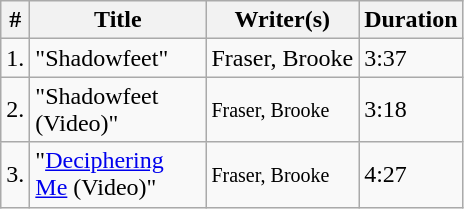<table class="wikitable">
<tr>
<th>#</th>
<th width="110">Title</th>
<th>Writer(s)</th>
<th>Duration</th>
</tr>
<tr>
<td>1.</td>
<td>"Shadowfeet"</td>
<td>Fraser, Brooke</td>
<td>3:37</td>
</tr>
<tr>
<td>2.</td>
<td>"Shadowfeet (Video)"</td>
<td><small>Fraser, Brooke</small></td>
<td>3:18</td>
</tr>
<tr>
<td>3.</td>
<td>"<a href='#'>Deciphering Me</a> (Video)"</td>
<td><small>Fraser, Brooke</small></td>
<td>4:27</td>
</tr>
</table>
